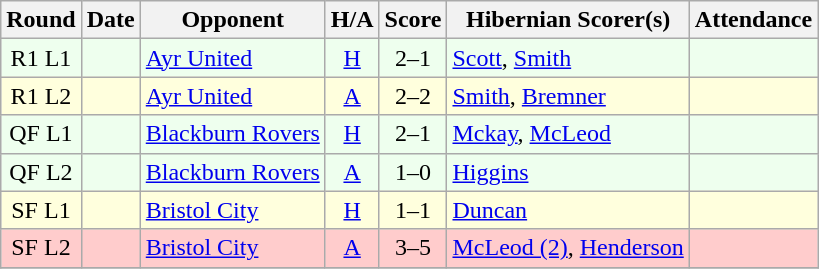<table class="wikitable" style="text-align:center">
<tr>
<th>Round</th>
<th>Date</th>
<th>Opponent</th>
<th>H/A</th>
<th>Score</th>
<th>Hibernian Scorer(s)</th>
<th>Attendance</th>
</tr>
<tr bgcolor=#EEFFEE>
<td>R1 L1</td>
<td align=left></td>
<td align=left><a href='#'>Ayr United</a></td>
<td><a href='#'>H</a></td>
<td>2–1</td>
<td align=left><a href='#'>Scott</a>, <a href='#'>Smith</a></td>
<td></td>
</tr>
<tr bgcolor=#FFFFDD>
<td>R1 L2</td>
<td align=left></td>
<td align=left><a href='#'>Ayr United</a></td>
<td><a href='#'>A</a></td>
<td>2–2</td>
<td align=left><a href='#'>Smith</a>, <a href='#'>Bremner</a></td>
<td></td>
</tr>
<tr bgcolor=#EEFFEE>
<td>QF L1</td>
<td align=left></td>
<td align=left><a href='#'>Blackburn Rovers</a></td>
<td><a href='#'>H</a></td>
<td>2–1</td>
<td align=left><a href='#'>Mckay</a>, <a href='#'>McLeod</a></td>
<td></td>
</tr>
<tr bgcolor=#EEFFEE>
<td>QF L2</td>
<td align=left></td>
<td align=left><a href='#'>Blackburn Rovers</a></td>
<td><a href='#'>A</a></td>
<td>1–0</td>
<td align=left><a href='#'>Higgins</a></td>
<td></td>
</tr>
<tr bgcolor=#FFFFDD>
<td>SF L1</td>
<td align=left></td>
<td align=left><a href='#'>Bristol City</a></td>
<td><a href='#'>H</a></td>
<td>1–1</td>
<td align=left><a href='#'>Duncan</a></td>
<td></td>
</tr>
<tr bgcolor=#FFCCCC>
<td>SF L2</td>
<td align=left></td>
<td align=left><a href='#'>Bristol City</a></td>
<td><a href='#'>A</a></td>
<td>3–5</td>
<td align=left><a href='#'>McLeod (2)</a>, <a href='#'>Henderson</a></td>
<td></td>
</tr>
<tr>
</tr>
</table>
